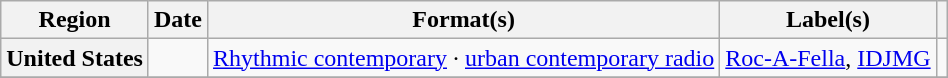<table class="wikitable plainrowheaders" style="text-align:left">
<tr>
<th scope="col">Region</th>
<th scope="col">Date</th>
<th scope="col">Format(s)</th>
<th scope="col">Label(s)</th>
<th scope="col"></th>
</tr>
<tr>
<th scope="row">United States</th>
<td></td>
<td><a href='#'>Rhythmic contemporary</a> · <a href='#'>urban contemporary radio</a></td>
<td><a href='#'>Roc-A-Fella</a>, <a href='#'>IDJMG</a></td>
<td></td>
</tr>
<tr>
</tr>
</table>
